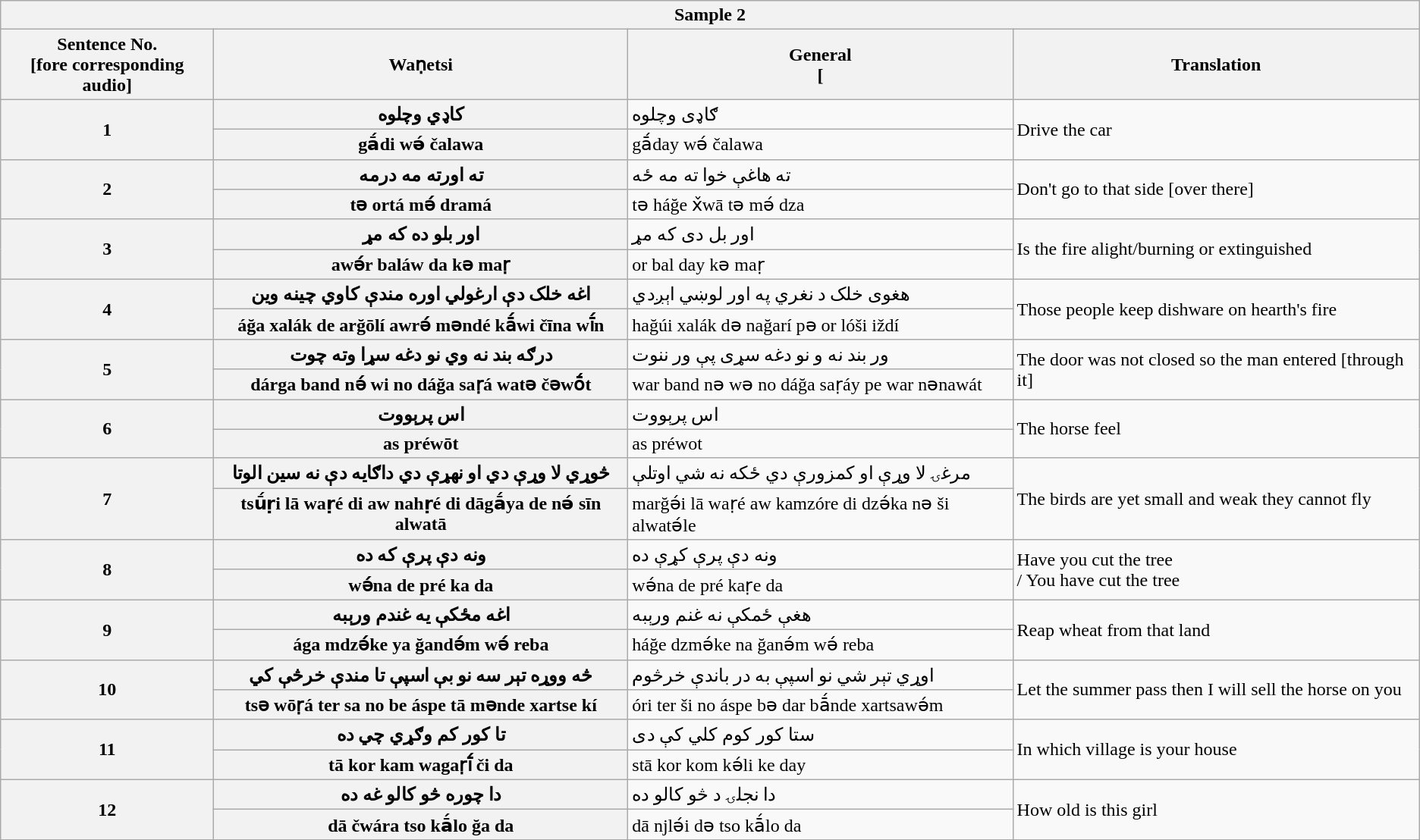<table class="wikitable">
<tr>
<th colspan="4">Sample 2</th>
</tr>
<tr>
<th>Sentence No.<br>[fore corresponding audio]</th>
<th>Waṇetsi</th>
<th>General<br>[<a href='#'></a></th>
<th>Translation</th>
</tr>
<tr>
<th rowspan="2">1</th>
<th>کاډي وچلوه</th>
<td>ګاډی وچلوه</td>
<td rowspan="2">Drive the car</td>
</tr>
<tr>
<th>gā́di wə́ čalawa</th>
<td>gā́day wə́ čalawa</td>
</tr>
<tr>
<th rowspan="2">2</th>
<th>ته اورته مه درمه</th>
<td>ته هاغې خوا ته مه ځه</td>
<td rowspan="2">Don't go to that side [over there]</td>
</tr>
<tr>
<th>tə ortá mə́ dramá</th>
<td>tə háğe x̌wā tə mə́ dza</td>
</tr>
<tr>
<th rowspan="2">3</th>
<th>اور بلو ده که مړ</th>
<td>اور بل دی که مړ</td>
<td rowspan="2">Is the fire alight/burning or extinguished</td>
</tr>
<tr>
<th>awə́r baláw da kə maṛ</th>
<td>or bal day kə maṛ</td>
</tr>
<tr>
<th rowspan="2">4</th>
<th>اغه خلک دې ارغولي اوره مندې کاوي چینه وین</th>
<td>هغوی خلک د نغري په اور لوښي اېږدي</td>
<td rowspan="2">Those people keep dishware on hearth's fire</td>
</tr>
<tr>
<th>áğa xalák de arğōlí awrə́ məndé kā́wi čīna wī́n</th>
<td>hağúi xalák də nağarí pə or lóši iždí</td>
</tr>
<tr>
<th rowspan="2">5</th>
<th>درګه بند نه وي نو دغه سړا وته چوت</th>
<td>ور بند نه و نو دغه سړی پې ور ننوت</td>
<td rowspan="2">The door was not closed so the man entered [through it]</td>
</tr>
<tr>
<th>dárga band nə́ wi no dáğa saṛá watə čəwṓt</th>
<td>war band nə wə no dáğa saṛáy pe war nənawát</td>
</tr>
<tr>
<th rowspan="2">6</th>
<th>اس پرېووت</th>
<td>اس پرېووت</td>
<td rowspan="2">The horse feel</td>
</tr>
<tr>
<th>as préwōt</th>
<td>as préwot</td>
</tr>
<tr>
<th rowspan="2">7</th>
<th>څوړي لا وړې دي او نهړې دي داګایه دې نه سین الوتا</th>
<td>مرغۍ لا  وړې او کمزورې دي ځکه نه شي اوتلې</td>
<td rowspan="2">The birds are yet small and weak they cannot fly</td>
</tr>
<tr>
<th>tsū́ṛi lā waṛé di aw nahṛé di dāgā́ya de nə́ sīn alwatā</th>
<td>marğə́i lā waṛé aw kamzóre di dzə́ka nə ši alwatə́le</td>
</tr>
<tr>
<th rowspan="2">8</th>
<th>ونه دې پرې که ده</th>
<td>ونه دې پرې کړې ده</td>
<td rowspan="2">Have you cut the tree<br>/ You have cut the tree</td>
</tr>
<tr>
<th>wə́na de pré ka da</th>
<td>wə́na de pré kaṛe da</td>
</tr>
<tr>
<th rowspan="2">9</th>
<th>اغه مځکې یه غندم ورېبه</th>
<td>هغې ځمکې نه غنم ورېبه</td>
<td rowspan="2">Reap wheat from that land</td>
</tr>
<tr>
<th>ága mdzə́ke ya ğandə́m wə́ reba</th>
<td>háğe dzmə́ke na ğanə́m wə́ reba</td>
</tr>
<tr>
<th rowspan="2">10</th>
<th>څه ووړه تېر سه نو بې اسپې تا مندې خرڅې کي</th>
<td>اوړي تېر شي نو اسپې به در باندې خرڅوم</td>
<td rowspan="2">Let the summer pass then I will sell the horse on you</td>
</tr>
<tr>
<th>tsə wōṛá ter sa no be áspe tā mənde xartse kí</th>
<td>óri ter ši no áspe bə dar bā́nde xartsawə́m</td>
</tr>
<tr>
<th rowspan="2">11</th>
<th>تا کور کم وګړي چي ده</th>
<td>ستا کور کوم کلي کې دی</td>
<td rowspan="2">In which village is your house</td>
</tr>
<tr>
<th>tā kor kam wagaṛī́ či da</th>
<td>stā kor kom kə́li ke day</td>
</tr>
<tr>
<th rowspan="2">12</th>
<th>دا چوره څو کالو غه ده</th>
<td>دا نجلۍ د  څو کالو ده</td>
<td rowspan="2">How old is this girl</td>
</tr>
<tr>
<th>dā čwára tso kā́lo ğa da</th>
<td>dā njlə́i də tso kā́lo da</td>
</tr>
</table>
